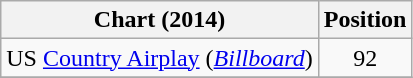<table class="wikitable sortable">
<tr>
<th scope="col">Chart (2014)</th>
<th scope="col">Position</th>
</tr>
<tr>
<td>US <a href='#'>Country Airplay</a> (<em><a href='#'>Billboard</a></em>)</td>
<td align="center">92</td>
</tr>
<tr>
</tr>
</table>
